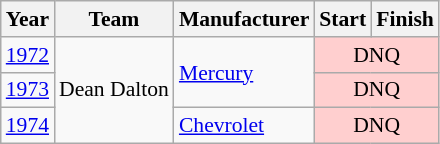<table class="wikitable" style="font-size: 90%;">
<tr>
<th>Year</th>
<th>Team</th>
<th>Manufacturer</th>
<th>Start</th>
<th>Finish</th>
</tr>
<tr>
<td><a href='#'>1972</a></td>
<td rowspan=3>Dean Dalton</td>
<td rowspan=2><a href='#'>Mercury</a></td>
<td align=center colspan=2 style="background:#FFCFCF;">DNQ</td>
</tr>
<tr>
<td><a href='#'>1973</a></td>
<td align=center colspan=2 style="background:#FFCFCF;">DNQ</td>
</tr>
<tr>
<td><a href='#'>1974</a></td>
<td><a href='#'>Chevrolet</a></td>
<td align=center colspan=2 style="background:#FFCFCF;">DNQ</td>
</tr>
</table>
